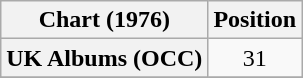<table class="wikitable plainrowheaders" style="text-align:center;">
<tr>
<th scope="col">Chart (1976)</th>
<th scope="col">Position</th>
</tr>
<tr>
<th scope="row">UK Albums (OCC)</th>
<td>31</td>
</tr>
<tr>
</tr>
</table>
